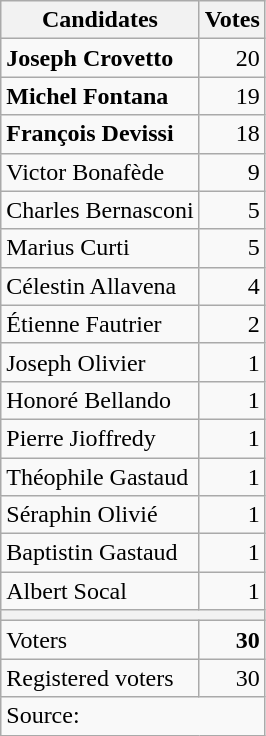<table class="wikitable" style="text-align:right">
<tr>
<th>Candidates</th>
<th>Votes</th>
</tr>
<tr>
<td align=left><strong>Joseph Crovetto</strong></td>
<td>20</td>
</tr>
<tr>
<td align=left><strong>Michel Fontana</strong></td>
<td>19</td>
</tr>
<tr>
<td align=left><strong>François Devissi</strong></td>
<td>18</td>
</tr>
<tr>
<td align=left>Victor Bonafède</td>
<td>9</td>
</tr>
<tr>
<td align=left>Charles Bernasconi</td>
<td>5</td>
</tr>
<tr>
<td align=left>Marius Curti</td>
<td>5</td>
</tr>
<tr>
<td align=left>Célestin Allavena</td>
<td>4</td>
</tr>
<tr>
<td align=left>Étienne Fautrier</td>
<td>2</td>
</tr>
<tr>
<td align=left>Joseph Olivier</td>
<td>1</td>
</tr>
<tr>
<td align=left>Honoré Bellando</td>
<td>1</td>
</tr>
<tr>
<td align=left>Pierre Jioffredy</td>
<td>1</td>
</tr>
<tr>
<td align=left>Théophile Gastaud</td>
<td>1</td>
</tr>
<tr>
<td align=left>Séraphin Olivié</td>
<td>1</td>
</tr>
<tr>
<td align=left>Baptistin Gastaud</td>
<td>1</td>
</tr>
<tr>
<td align=left>Albert Socal</td>
<td>1</td>
</tr>
<tr>
<th colspan=2></th>
</tr>
<tr>
<td align=left>Voters</td>
<td><strong>30</strong></td>
</tr>
<tr>
<td align=left>Registered voters</td>
<td>30</td>
</tr>
<tr>
<td colspan=4 align=left>Source:</td>
</tr>
</table>
